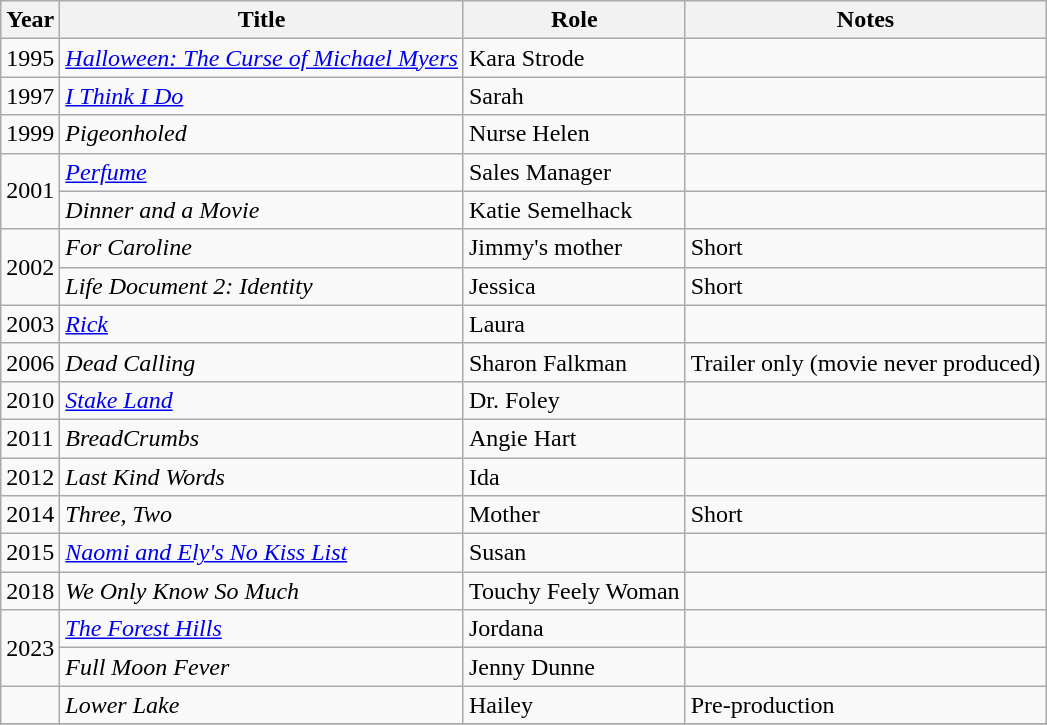<table class="wikitable sortable">
<tr>
<th>Year</th>
<th>Title</th>
<th>Role</th>
<th class="unsortable">Notes</th>
</tr>
<tr>
<td>1995</td>
<td><em><a href='#'>Halloween: The Curse of Michael Myers</a></em></td>
<td>Kara Strode</td>
<td></td>
</tr>
<tr>
<td>1997</td>
<td><em><a href='#'>I Think I Do</a></em></td>
<td>Sarah</td>
<td></td>
</tr>
<tr>
<td>1999</td>
<td><em>Pigeonholed</em></td>
<td>Nurse Helen</td>
<td></td>
</tr>
<tr>
<td rowspan="2">2001</td>
<td><em><a href='#'>Perfume</a></em></td>
<td>Sales Manager</td>
<td></td>
</tr>
<tr>
<td><em>Dinner and a Movie</em></td>
<td>Katie Semelhack</td>
<td></td>
</tr>
<tr>
<td rowspan="2">2002</td>
<td><em>For Caroline</em></td>
<td>Jimmy's mother</td>
<td>Short</td>
</tr>
<tr>
<td><em>Life Document 2: Identity</em></td>
<td>Jessica</td>
<td>Short</td>
</tr>
<tr>
<td>2003</td>
<td><em><a href='#'>Rick</a></em></td>
<td>Laura</td>
<td></td>
</tr>
<tr>
<td>2006</td>
<td><em>Dead Calling</em></td>
<td>Sharon Falkman</td>
<td>Trailer only (movie never produced)</td>
</tr>
<tr>
<td>2010</td>
<td><em><a href='#'>Stake Land</a></em></td>
<td>Dr. Foley</td>
<td></td>
</tr>
<tr>
<td>2011</td>
<td><em>BreadCrumbs</em></td>
<td>Angie Hart</td>
<td></td>
</tr>
<tr>
<td>2012</td>
<td><em>Last Kind Words</em></td>
<td>Ida</td>
<td></td>
</tr>
<tr>
<td>2014</td>
<td><em>Three, Two</em></td>
<td>Mother</td>
<td>Short</td>
</tr>
<tr>
<td>2015</td>
<td><em><a href='#'>Naomi and Ely's No Kiss List</a></em></td>
<td>Susan</td>
<td></td>
</tr>
<tr>
<td>2018</td>
<td><em>We Only Know So Much</em></td>
<td>Touchy Feely Woman</td>
<td></td>
</tr>
<tr>
<td rowspan="2">2023</td>
<td><em><a href='#'>The Forest Hills</a></em></td>
<td>Jordana</td>
<td></td>
</tr>
<tr>
<td><em>Full Moon Fever</em></td>
<td>Jenny Dunne</td>
<td></td>
</tr>
<tr>
<td></td>
<td><em>Lower Lake</em></td>
<td>Hailey</td>
<td>Pre-production</td>
</tr>
<tr>
</tr>
</table>
